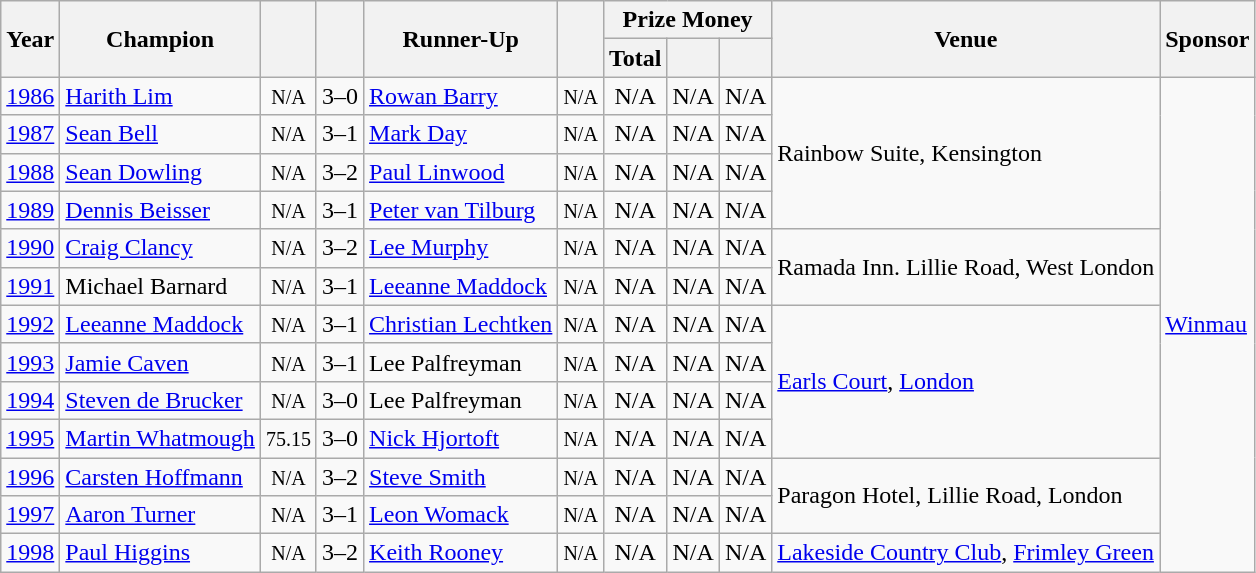<table class="wikitable sortable">
<tr>
<th rowspan=2>Year</th>
<th rowspan=2>Champion</th>
<th rowspan=2></th>
<th rowspan=2></th>
<th rowspan=2>Runner-Up</th>
<th rowspan=2></th>
<th colspan=3>Prize Money</th>
<th rowspan=2>Venue</th>
<th rowspan=2>Sponsor</th>
</tr>
<tr>
<th>Total</th>
<th></th>
<th></th>
</tr>
<tr>
<td><a href='#'>1986</a></td>
<td> <a href='#'>Harith Lim</a></td>
<td align="center"><small><span>N/A</span></small></td>
<td>3–0</td>
<td> <a href='#'>Rowan Barry</a></td>
<td align="center"><small><span>N/A</span></small></td>
<td align=center>N/A</td>
<td align=center>N/A</td>
<td align=center>N/A</td>
<td rowspan=4>Rainbow Suite, Kensington</td>
<td rowspan=13><a href='#'>Winmau</a></td>
</tr>
<tr>
<td><a href='#'>1987</a></td>
<td> <a href='#'>Sean Bell</a></td>
<td align="center"><small><span>N/A</span></small></td>
<td>3–1</td>
<td> <a href='#'>Mark Day</a></td>
<td align="center"><small><span>N/A</span></small></td>
<td align=center>N/A</td>
<td align=center>N/A</td>
<td align=center>N/A</td>
</tr>
<tr>
<td><a href='#'>1988</a></td>
<td> <a href='#'>Sean Dowling</a></td>
<td align="center"><small><span>N/A</span></small></td>
<td>3–2</td>
<td> <a href='#'>Paul Linwood</a></td>
<td align="center"><small><span>N/A</span></small></td>
<td align=center>N/A</td>
<td align=center>N/A</td>
<td align=center>N/A</td>
</tr>
<tr>
<td><a href='#'>1989</a></td>
<td> <a href='#'>Dennis Beisser</a></td>
<td align="center"><small><span>N/A</span></small></td>
<td>3–1</td>
<td> <a href='#'>Peter van Tilburg</a></td>
<td align="center"><small><span>N/A</span></small></td>
<td align=center>N/A</td>
<td align=center>N/A</td>
<td align=center>N/A</td>
</tr>
<tr>
<td><a href='#'>1990</a></td>
<td> <a href='#'>Craig Clancy</a></td>
<td align="center"><small><span>N/A</span></small></td>
<td>3–2</td>
<td> <a href='#'>Lee Murphy</a></td>
<td align="center"><small><span>N/A</span></small></td>
<td align=center>N/A</td>
<td align=center>N/A</td>
<td align=center>N/A</td>
<td rowspan=2>Ramada Inn. Lillie Road, West London</td>
</tr>
<tr>
<td><a href='#'>1991</a></td>
<td> Michael Barnard</td>
<td align="center"><small><span>N/A</span></small></td>
<td>3–1</td>
<td> <a href='#'>Leeanne Maddock</a></td>
<td align="center"><small><span>N/A</span></small></td>
<td align=center>N/A</td>
<td align=center>N/A</td>
<td align=center>N/A</td>
</tr>
<tr>
<td><a href='#'>1992</a></td>
<td> <a href='#'>Leeanne Maddock</a></td>
<td align="center"><small><span>N/A</span></small></td>
<td>3–1</td>
<td> <a href='#'>Christian Lechtken</a></td>
<td align="center"><small><span>N/A</span></small></td>
<td align=center>N/A</td>
<td align=center>N/A</td>
<td align=center>N/A</td>
<td rowspan=4><a href='#'>Earls Court</a>, <a href='#'>London</a></td>
</tr>
<tr>
<td><a href='#'>1993</a></td>
<td> <a href='#'>Jamie Caven</a></td>
<td align="center"><small><span>N/A</span></small></td>
<td>3–1</td>
<td> Lee Palfreyman</td>
<td align="center"><small><span>N/A</span></small></td>
<td align=center>N/A</td>
<td align=center>N/A</td>
<td align=center>N/A</td>
</tr>
<tr>
<td><a href='#'>1994</a></td>
<td> <a href='#'>Steven de Brucker</a></td>
<td align="center"><small><span>N/A</span></small></td>
<td>3–0</td>
<td> Lee Palfreyman</td>
<td align="center"><small><span>N/A</span></small></td>
<td align=center>N/A</td>
<td align=center>N/A</td>
<td align=center>N/A</td>
</tr>
<tr>
<td><a href='#'>1995</a></td>
<td> <a href='#'>Martin Whatmough</a></td>
<td align="center"><small><span>75.15</span></small></td>
<td>3–0</td>
<td> <a href='#'>Nick Hjortoft</a></td>
<td align="center"><small><span>N/A</span></small></td>
<td align=center>N/A</td>
<td align=center>N/A</td>
<td align=center>N/A</td>
</tr>
<tr>
<td><a href='#'>1996</a></td>
<td> <a href='#'>Carsten Hoffmann</a></td>
<td align="center"><small><span>N/A</span></small></td>
<td>3–2</td>
<td> <a href='#'>Steve Smith</a></td>
<td align="center"><small><span>N/A</span></small></td>
<td align=center>N/A</td>
<td align=center>N/A</td>
<td align=center>N/A</td>
<td rowspan=2>Paragon Hotel, Lillie Road, London</td>
</tr>
<tr>
<td><a href='#'>1997</a></td>
<td> <a href='#'>Aaron Turner</a></td>
<td align="center"><small><span>N/A</span></small></td>
<td>3–1</td>
<td> <a href='#'>Leon Womack</a></td>
<td align="center"><small><span>N/A</span></small></td>
<td align=center>N/A</td>
<td align=center>N/A</td>
<td align=center>N/A</td>
</tr>
<tr>
<td><a href='#'>1998</a></td>
<td> <a href='#'>Paul Higgins</a></td>
<td align="center"><small><span>N/A</span></small></td>
<td>3–2</td>
<td> <a href='#'>Keith Rooney</a></td>
<td align="center"><small><span>N/A</span></small></td>
<td align=center>N/A</td>
<td align=center>N/A</td>
<td align=center>N/A</td>
<td rowspan=1><a href='#'>Lakeside Country Club</a>, <a href='#'>Frimley Green</a></td>
</tr>
</table>
